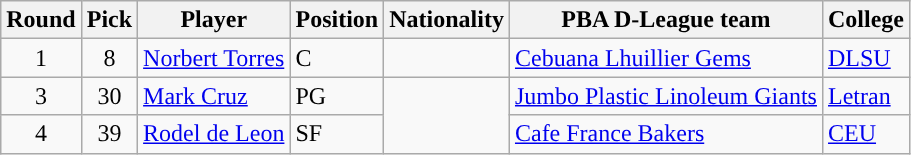<table class="wikitable">
<tr>
<th>Round</th>
<th>Pick</th>
<th>Player</th>
<th>Position</th>
<th>Nationality</th>
<th>PBA D-League team</th>
<th>College</th>
</tr>
<tr>
<td align=center>1</td>
<td align=center>8</td>
<td><a href='#'>Norbert Torres</a></td>
<td>C</td>
<td></td>
<td><a href='#'>Cebuana Lhuillier Gems</a></td>
<td><a href='#'>DLSU</a></td>
</tr>
<tr>
<td align=center>3</td>
<td align=center>30</td>
<td><a href='#'>Mark Cruz</a></td>
<td>PG</td>
<td rowspan=2></td>
<td><a href='#'>Jumbo Plastic Linoleum Giants</a></td>
<td><a href='#'>Letran</a></td>
</tr>
<tr>
<td align=center>4</td>
<td align=center>39</td>
<td><a href='#'>Rodel de Leon</a></td>
<td>SF</td>
<td><a href='#'>Cafe France Bakers</a></td>
<td><a href='#'>CEU</a></td>
</tr>
</table>
